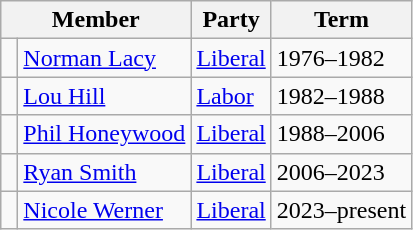<table class="wikitable">
<tr>
<th colspan="2">Member</th>
<th>Party</th>
<th>Term</th>
</tr>
<tr>
<td> </td>
<td><a href='#'>Norman Lacy</a></td>
<td><a href='#'>Liberal</a></td>
<td>1976–1982</td>
</tr>
<tr>
<td> </td>
<td><a href='#'>Lou Hill</a></td>
<td><a href='#'>Labor</a></td>
<td>1982–1988</td>
</tr>
<tr>
<td> </td>
<td><a href='#'>Phil Honeywood</a></td>
<td><a href='#'>Liberal</a></td>
<td>1988–2006</td>
</tr>
<tr>
<td> </td>
<td><a href='#'>Ryan Smith</a></td>
<td><a href='#'>Liberal</a></td>
<td>2006–2023</td>
</tr>
<tr>
<td> </td>
<td><a href='#'>Nicole Werner</a></td>
<td><a href='#'>Liberal</a></td>
<td>2023–present</td>
</tr>
</table>
